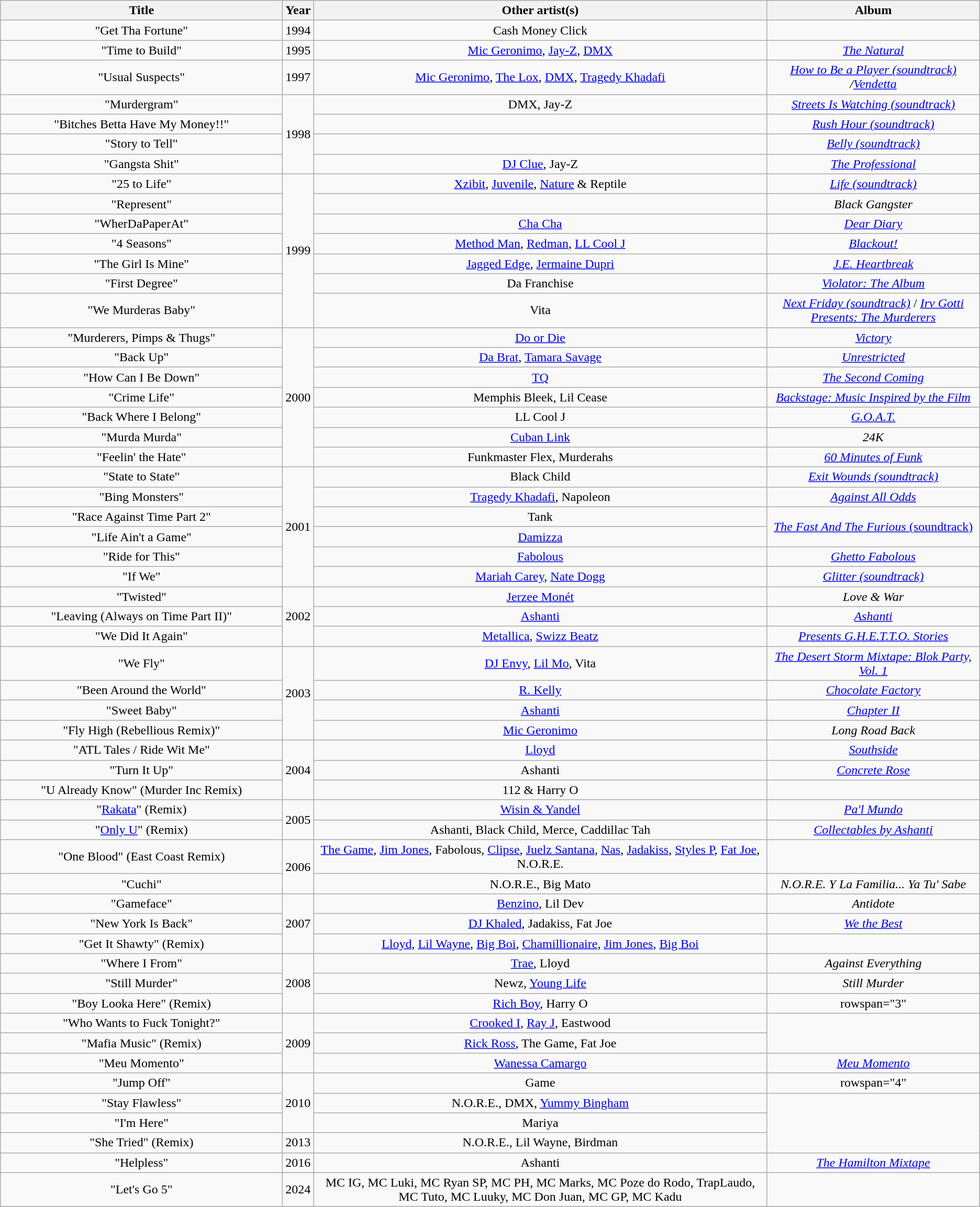<table class="wikitable plainrowheaders" style="text-align:center;">
<tr>
<th scope="col" style="width:22em;">Title</th>
<th scope="col">Year</th>
<th scope="col">Other artist(s)</th>
<th scope="col">Album</th>
</tr>
<tr>
<td>"Get Tha Fortune"</td>
<td>1994</td>
<td>Cash Money Click</td>
<td></td>
</tr>
<tr>
<td>"Time to Build"</td>
<td>1995</td>
<td><a href='#'>Mic Geronimo</a>, <a href='#'>Jay-Z</a>, <a href='#'>DMX</a></td>
<td><em><a href='#'>The Natural</a></em></td>
</tr>
<tr>
<td>"Usual Suspects"</td>
<td>1997</td>
<td><a href='#'>Mic Geronimo</a>, <a href='#'>The Lox</a>, <a href='#'>DMX</a>, <a href='#'>Tragedy Khadafi</a></td>
<td><a href='#'><em>How to Be a Player (soundtrack)</em></a> <em>/<a href='#'>Vendetta</a></em></td>
</tr>
<tr>
<td>"Murdergram"</td>
<td rowspan="4">1998</td>
<td>DMX, Jay-Z</td>
<td><a href='#'><em>Streets Is Watching (soundtrack)</em></a></td>
</tr>
<tr>
<td>"Bitches Betta Have My Money!!"</td>
<td></td>
<td><a href='#'><em>Rush Hour (soundtrack)</em></a></td>
</tr>
<tr>
<td>"Story to Tell"</td>
<td></td>
<td><a href='#'><em>Belly (soundtrack)</em></a></td>
</tr>
<tr>
<td>"Gangsta Shit"</td>
<td><a href='#'>DJ Clue</a>, Jay-Z</td>
<td><em><a href='#'>The Professional</a></em></td>
</tr>
<tr>
<td>"25 to Life"</td>
<td rowspan="7">1999</td>
<td><a href='#'>Xzibit</a>, <a href='#'>Juvenile</a>, <a href='#'>Nature</a> & Reptile</td>
<td><em><a href='#'>Life (soundtrack)</a></em></td>
</tr>
<tr>
<td>"Represent"</td>
<td></td>
<td><em>Black Gangster</em></td>
</tr>
<tr>
<td>"WherDaPaperAt"</td>
<td><a href='#'>Cha Cha</a></td>
<td><em><a href='#'>Dear Diary</a></em></td>
</tr>
<tr>
<td>"4 Seasons"</td>
<td><a href='#'>Method Man</a>, <a href='#'>Redman</a>, <a href='#'>LL Cool J</a></td>
<td><em><a href='#'>Blackout!</a></em></td>
</tr>
<tr>
<td>"The Girl Is Mine"</td>
<td><a href='#'>Jagged Edge</a>, <a href='#'>Jermaine Dupri</a></td>
<td><em><a href='#'>J.E. Heartbreak</a></em></td>
</tr>
<tr>
<td>"First Degree"</td>
<td>Da Franchise</td>
<td><a href='#'><em>Violator: The Album</em></a></td>
</tr>
<tr>
<td>"We Murderas Baby"</td>
<td>Vita</td>
<td><a href='#'><em>Next Friday (soundtrack)</em></a> / <a href='#'><em>Irv Gotti Presents: The Murderers</em></a></td>
</tr>
<tr>
<td>"Murderers, Pimps & Thugs"</td>
<td rowspan="7">2000</td>
<td><a href='#'>Do or Die</a></td>
<td><em><a href='#'>Victory</a></em></td>
</tr>
<tr>
<td>"Back Up"</td>
<td><a href='#'>Da Brat</a>, <a href='#'>Tamara Savage</a></td>
<td><em><a href='#'>Unrestricted</a></em></td>
</tr>
<tr>
<td>"How Can I Be Down"</td>
<td><a href='#'>TQ</a></td>
<td><em><a href='#'>The Second Coming</a></em></td>
</tr>
<tr>
<td>"Crime Life"</td>
<td>Memphis Bleek, Lil Cease</td>
<td><a href='#'><em>Backstage: Music Inspired by the Film</em></a></td>
</tr>
<tr>
<td>"Back Where I Belong"</td>
<td>LL Cool J</td>
<td><em><a href='#'>G.O.A.T.</a></em></td>
</tr>
<tr>
<td>"Murda Murda"</td>
<td><a href='#'>Cuban Link</a></td>
<td><em>24K</em></td>
</tr>
<tr>
<td>"Feelin' the Hate"</td>
<td>Funkmaster Flex, Murderahs</td>
<td><a href='#'><em>60 Minutes of Funk</em></a></td>
</tr>
<tr>
<td>"State to State"</td>
<td rowspan="6">2001</td>
<td>Black Child</td>
<td><a href='#'><em>Exit Wounds (soundtrack)</em></a></td>
</tr>
<tr>
<td>"Bing Monsters"</td>
<td><a href='#'>Tragedy Khadafi</a>, Napoleon</td>
<td><a href='#'><em>Against All Odds</em></a></td>
</tr>
<tr>
<td>"Race Against Time Part 2"</td>
<td>Tank</td>
<td rowspan="2"><a href='#'><em>The Fast And The Furious</em> (soundtrack)</a></td>
</tr>
<tr>
<td>"Life Ain't a Game"</td>
<td><a href='#'>Damizza</a></td>
</tr>
<tr>
<td>"Ride for This"</td>
<td><a href='#'>Fabolous</a></td>
<td><em><a href='#'>Ghetto Fabolous</a></em></td>
</tr>
<tr>
<td>"If We"</td>
<td><a href='#'>Mariah Carey</a>, <a href='#'>Nate Dogg</a></td>
<td><em><a href='#'>Glitter (soundtrack)</a></em></td>
</tr>
<tr>
<td>"Twisted"</td>
<td rowspan="3">2002</td>
<td><a href='#'>Jerzee Monét</a></td>
<td><em>Love & War</em></td>
</tr>
<tr>
<td>"Leaving (Always on Time Part II)"</td>
<td><a href='#'>Ashanti</a></td>
<td><em><a href='#'>Ashanti</a></em></td>
</tr>
<tr>
<td>"We Did It Again"</td>
<td><a href='#'>Metallica</a>, <a href='#'>Swizz Beatz</a></td>
<td><em><a href='#'>Presents G.H.E.T.T.O. Stories</a></em></td>
</tr>
<tr>
<td>"We Fly"</td>
<td rowspan="4">2003</td>
<td><a href='#'>DJ Envy</a>, <a href='#'>Lil Mo</a>, Vita</td>
<td><em><a href='#'>The Desert Storm Mixtape: Blok Party, Vol. 1</a></em></td>
</tr>
<tr>
<td>"Been Around the World"</td>
<td><a href='#'>R. Kelly</a></td>
<td><em><a href='#'>Chocolate Factory</a></em></td>
</tr>
<tr>
<td>"Sweet Baby"</td>
<td><a href='#'>Ashanti</a></td>
<td><em><a href='#'>Chapter II</a></em></td>
</tr>
<tr>
<td>"Fly High (Rebellious Remix)"</td>
<td><a href='#'>Mic Geronimo</a></td>
<td><em>Long Road Back</em></td>
</tr>
<tr>
<td>"ATL Tales / Ride Wit Me"</td>
<td rowspan="3">2004</td>
<td><a href='#'>Lloyd</a></td>
<td><em><a href='#'>Southside</a></em></td>
</tr>
<tr>
<td>"Turn It Up"</td>
<td>Ashanti</td>
<td><em><a href='#'>Concrete Rose</a></em></td>
</tr>
<tr>
<td>"U Already Know" (Murder Inc Remix)</td>
<td>112 & Harry O</td>
<td></td>
</tr>
<tr>
<td>"<a href='#'>Rakata</a>" (Remix)</td>
<td rowspan="2">2005</td>
<td><a href='#'>Wisin & Yandel</a></td>
<td><em><a href='#'>Pa'l Mundo</a></em></td>
</tr>
<tr>
<td>"<a href='#'>Only U</a>" (Remix)</td>
<td>Ashanti, Black Child, Merce, Caddillac Tah</td>
<td><em><a href='#'>Collectables by Ashanti</a></em></td>
</tr>
<tr>
<td>"One Blood" (East Coast Remix)</td>
<td rowspan="2">2006</td>
<td><a href='#'>The Game</a>, <a href='#'>Jim Jones</a>, Fabolous, <a href='#'>Clipse</a>, <a href='#'>Juelz Santana</a>, <a href='#'>Nas</a>, <a href='#'>Jadakiss</a>, <a href='#'>Styles P</a>, <a href='#'>Fat Joe</a>, N.O.R.E.</td>
<td></td>
</tr>
<tr>
<td>"Cuchi"</td>
<td>N.O.R.E., Big Mato</td>
<td><em>N.O.R.E. Y La Familia... Ya Tu' Sabe</em></td>
</tr>
<tr>
<td>"Gameface"</td>
<td rowspan="3">2007</td>
<td><a href='#'>Benzino</a>, Lil Dev</td>
<td><em>Antidote</em></td>
</tr>
<tr>
<td>"New York Is Back"</td>
<td><a href='#'>DJ Khaled</a>, Jadakiss, Fat Joe</td>
<td><em><a href='#'>We the Best</a></em></td>
</tr>
<tr>
<td>"Get It Shawty" (Remix)</td>
<td><a href='#'>Lloyd</a>, <a href='#'>Lil Wayne</a>, <a href='#'>Big Boi</a>, <a href='#'>Chamillionaire</a>, <a href='#'>Jim Jones</a>, <a href='#'>Big Boi</a></td>
<td></td>
</tr>
<tr>
<td>"Where I From"</td>
<td rowspan="3">2008</td>
<td><a href='#'>Trae</a>, Lloyd</td>
<td><em>Against Everything</em></td>
</tr>
<tr>
<td>"Still Murder"</td>
<td>Newz, <a href='#'>Young Life</a></td>
<td><em>Still Murder</em></td>
</tr>
<tr>
<td>"Boy Looka Here" (Remix)</td>
<td><a href='#'>Rich Boy</a>, Harry O</td>
<td>rowspan="3" </td>
</tr>
<tr>
<td>"Who Wants to Fuck Tonight?"</td>
<td rowspan="3">2009</td>
<td><a href='#'>Crooked I</a>, <a href='#'>Ray J</a>, Eastwood</td>
</tr>
<tr>
<td>"Mafia Music" (Remix)</td>
<td><a href='#'>Rick Ross</a>, The Game, Fat Joe</td>
</tr>
<tr>
<td>"Meu Momento"</td>
<td><a href='#'>Wanessa Camargo</a></td>
<td><em><a href='#'>Meu Momento</a></em></td>
</tr>
<tr>
<td>"Jump Off"</td>
<td rowspan="3">2010</td>
<td>Game</td>
<td>rowspan="4" </td>
</tr>
<tr>
<td>"Stay Flawless"</td>
<td>N.O.R.E., DMX, <a href='#'>Yummy Bingham</a></td>
</tr>
<tr>
<td>"I'm Here"</td>
<td>Mariya</td>
</tr>
<tr>
<td>"She Tried" (Remix)</td>
<td>2013</td>
<td>N.O.R.E., Lil Wayne, Birdman</td>
</tr>
<tr>
<td>"Helpless"</td>
<td>2016</td>
<td>Ashanti</td>
<td><em><a href='#'>The Hamilton Mixtape</a></em></td>
</tr>
<tr>
<td>"Let's Go 5"</td>
<td>2024</td>
<td>MC IG, MC Luki, MC Ryan SP, MC PH, MC Marks, MC Poze do Rodo, TrapLaudo, MC Tuto, MC Luuky, MC Don Juan, MC GP, MC Kadu</td>
<td></td>
</tr>
</table>
